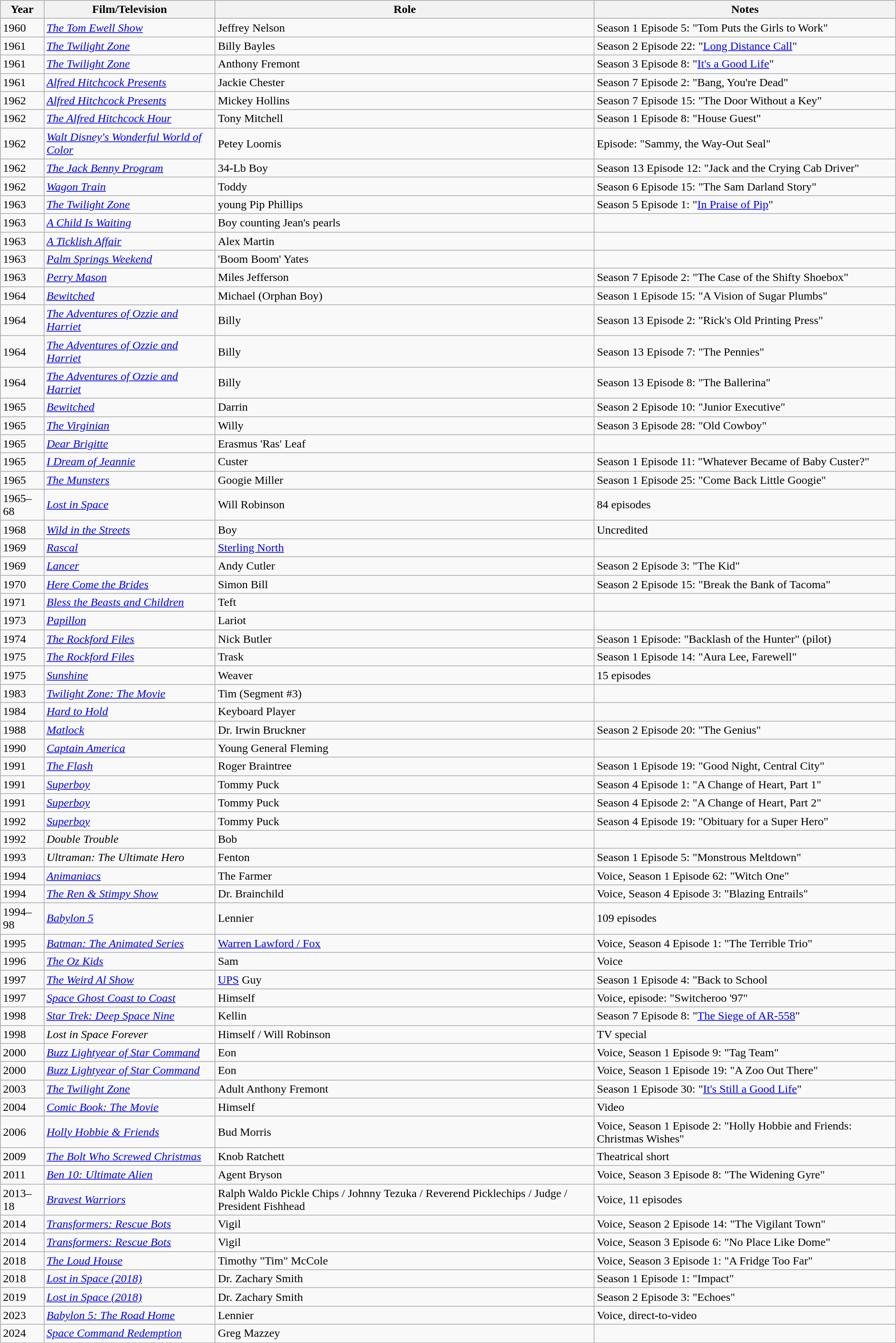<table class="wikitable sortable sticky-header">
<tr>
<th>Year</th>
<th>Film/Television</th>
<th>Role</th>
<th class="unsortable">Notes</th>
</tr>
<tr>
<td>1960</td>
<td data-sort-value="Tom Ewell Show, The"><em><a href='#'>The Tom Ewell Show</a></em></td>
<td>Jeffrey Nelson</td>
<td>Season 1 Episode 5: "Tom Puts the Girls to Work"</td>
</tr>
<tr>
<td>1961</td>
<td data-sort-value="Twilight Zone, The"><em><a href='#'>The Twilight Zone</a></em></td>
<td>Billy Bayles</td>
<td>Season 2 Episode 22: "<a href='#'>Long Distance Call</a>"</td>
</tr>
<tr>
<td>1961</td>
<td data-sort-value="Twilight Zone, The"><em><a href='#'>The Twilight Zone</a></em></td>
<td>Anthony Fremont</td>
<td>Season 3 Episode 8: "<a href='#'>It's a Good Life</a>"</td>
</tr>
<tr>
<td>1961</td>
<td><em><a href='#'>Alfred Hitchcock Presents</a></em></td>
<td>Jackie Chester</td>
<td>Season 7 Episode 2: "Bang, You're Dead"</td>
</tr>
<tr>
<td>1962</td>
<td><em><a href='#'>Alfred Hitchcock Presents</a></em></td>
<td>Mickey Hollins</td>
<td>Season 7 Episode 15: "The Door Without a Key"</td>
</tr>
<tr>
<td>1962</td>
<td data-sort-value="Alfred Hitchcock Hour, The"><em><a href='#'>The Alfred Hitchcock Hour</a></em></td>
<td>Tony Mitchell</td>
<td>Season 1 Episode 8: "House Guest"</td>
</tr>
<tr>
<td>1962</td>
<td><em><a href='#'>Walt Disney's Wonderful World of Color</a></em></td>
<td>Petey Loomis</td>
<td>Episode: "Sammy, the Way-Out Seal"</td>
</tr>
<tr>
<td>1962</td>
<td data-sort-value="Jack Benny Program, The"><em><a href='#'>The Jack Benny Program</a></em></td>
<td>34-Lb Boy</td>
<td>Season 13 Episode 12: "Jack and the Crying Cab Driver"</td>
</tr>
<tr>
<td>1962</td>
<td><em><a href='#'>Wagon Train</a></em></td>
<td>Toddy</td>
<td>Season 6 Episode 15: "The Sam Darland Story"</td>
</tr>
<tr>
<td>1963</td>
<td data-sort-value="Twilight Zone, The"><em><a href='#'>The Twilight Zone</a></em></td>
<td>young Pip Phillips</td>
<td>Season 5 Episode 1: "<a href='#'>In Praise of Pip</a>"</td>
</tr>
<tr>
<td>1963</td>
<td data-sort-value="Child Is Waiting, A"><em><a href='#'>A Child Is Waiting</a></em></td>
<td>Boy counting Jean's pearls</td>
<td></td>
</tr>
<tr>
<td>1963</td>
<td data-sort-value="Ticklish Affair, A"><em><a href='#'>A Ticklish Affair</a></em></td>
<td>Alex Martin</td>
<td></td>
</tr>
<tr>
<td>1963</td>
<td><em><a href='#'>Palm Springs Weekend</a></em></td>
<td>'Boom Boom' Yates</td>
<td></td>
</tr>
<tr>
<td>1963</td>
<td><em><a href='#'>Perry Mason</a></em></td>
<td>Miles Jefferson</td>
<td>Season 7 Episode 2: "The Case of the Shifty Shoebox"</td>
</tr>
<tr>
<td>1964</td>
<td><em><a href='#'>Bewitched</a></em></td>
<td>Michael (Orphan Boy)</td>
<td>Season 1 Episode 15: "A Vision of Sugar Plumbs"</td>
</tr>
<tr>
<td>1964</td>
<td data-sort-value="Adventures of Ozzie and Harriet, The"><em><a href='#'>The Adventures of Ozzie and Harriet</a></em></td>
<td>Billy</td>
<td>Season 13 Episode 2: "Rick's Old Printing Press"</td>
</tr>
<tr>
<td>1964</td>
<td data-sort-value="Adventures of Ozzie and Harriet, The"><em><a href='#'>The Adventures of Ozzie and Harriet</a></em></td>
<td>Billy</td>
<td>Season 13 Episode 7: "The Pennies"</td>
</tr>
<tr>
<td>1964</td>
<td data-sort-value="Adventures of Ozzie and Harriet, The"><em><a href='#'>The Adventures of Ozzie and Harriet</a></em></td>
<td>Billy</td>
<td>Season 13 Episode 8: "The Ballerina"</td>
</tr>
<tr>
<td>1965</td>
<td><em><a href='#'>Bewitched</a></em></td>
<td>Darrin</td>
<td>Season 2 Episode 10: "Junior Executive"</td>
</tr>
<tr>
<td>1965</td>
<td data-sort-value="Virginian, The"><em><a href='#'>The Virginian</a></em></td>
<td>Willy</td>
<td>Season 3 Episode 28: "Old Cowboy"</td>
</tr>
<tr>
<td>1965</td>
<td><em><a href='#'>Dear Brigitte</a></em></td>
<td>Erasmus 'Ras' Leaf</td>
<td></td>
</tr>
<tr>
<td>1965</td>
<td><em><a href='#'>I Dream of Jeannie</a></em></td>
<td>Custer</td>
<td>Season 1 Episode 11: "Whatever Became of Baby Custer?"</td>
</tr>
<tr>
<td>1965</td>
<td data-sort-value="Munsters, The"><em><a href='#'>The Munsters</a></em></td>
<td>Googie Miller</td>
<td>Season 1 Episode 25: "Come Back Little Googie"</td>
</tr>
<tr>
<td>1965–68</td>
<td><em><a href='#'>Lost in Space</a></em></td>
<td>Will Robinson</td>
<td>84 episodes</td>
</tr>
<tr>
<td>1968</td>
<td><em><a href='#'>Wild in the Streets</a></em></td>
<td>Boy</td>
<td>Uncredited</td>
</tr>
<tr>
<td>1969</td>
<td><em><a href='#'>Rascal</a></em></td>
<td><a href='#'>Sterling North</a></td>
<td></td>
</tr>
<tr>
<td>1969</td>
<td><em><a href='#'>Lancer</a></em></td>
<td>Andy Cutler</td>
<td>Season 2 Episode 3: "The Kid"</td>
</tr>
<tr>
<td>1970</td>
<td><em><a href='#'>Here Come the Brides</a></em></td>
<td>Simon Bill</td>
<td>Season 2 Episode 15: "Break the Bank of Tacoma"</td>
</tr>
<tr>
<td>1971</td>
<td><em><a href='#'>Bless the Beasts and Children</a></em></td>
<td>Teft</td>
<td></td>
</tr>
<tr>
<td>1973</td>
<td><em><a href='#'>Papillon</a></em></td>
<td>Lariot</td>
<td></td>
</tr>
<tr>
<td>1974</td>
<td data-sort-value="Rockford Files, The"><em><a href='#'>The Rockford Files</a></em></td>
<td>Nick Butler</td>
<td>Season 1 Episode: "Backlash of the Hunter" (pilot)</td>
</tr>
<tr>
<td>1975</td>
<td data-sort-value="Rockford Files, The"><em><a href='#'>The Rockford Files</a></em></td>
<td>Trask</td>
<td>Season 1 Episode 14: "Aura Lee, Farewell"</td>
</tr>
<tr>
<td>1975</td>
<td><em><a href='#'>Sunshine</a></em></td>
<td>Weaver</td>
<td>15 episodes</td>
</tr>
<tr>
<td>1983</td>
<td><em><a href='#'>Twilight Zone: The Movie</a></em></td>
<td>Tim (Segment #3)</td>
<td></td>
</tr>
<tr>
<td>1984</td>
<td><em><a href='#'>Hard to Hold</a></em></td>
<td>Keyboard Player</td>
<td></td>
</tr>
<tr>
<td>1988</td>
<td><em><a href='#'>Matlock</a></em></td>
<td>Dr. Irwin Bruckner</td>
<td>Season 2 Episode 20: "The Genius"</td>
</tr>
<tr>
<td>1990</td>
<td><em><a href='#'>Captain America</a></em></td>
<td>Young General Fleming</td>
<td></td>
</tr>
<tr>
<td>1991</td>
<td data-sort-value="Flash, The"><em><a href='#'>The Flash</a></em></td>
<td>Roger Braintree</td>
<td>Season 1 Episode 19: "Good Night, Central City"</td>
</tr>
<tr>
<td>1991</td>
<td><em><a href='#'>Superboy</a></em></td>
<td>Tommy Puck</td>
<td>Season 4 Episode 1: "A Change of Heart, Part 1"</td>
</tr>
<tr>
<td>1991</td>
<td><em><a href='#'>Superboy</a></em></td>
<td>Tommy Puck</td>
<td>Season 4 Episode 2: "A Change of Heart, Part 2"</td>
</tr>
<tr>
<td>1992</td>
<td><em><a href='#'>Superboy</a></em></td>
<td>Tommy Puck</td>
<td>Season 4 Episode 19: "Obituary for a Super Hero"</td>
</tr>
<tr>
<td>1992</td>
<td><em>Double Trouble</em></td>
<td>Bob</td>
<td></td>
</tr>
<tr>
<td>1993</td>
<td><em>Ultraman: The Ultimate Hero</em></td>
<td>Fenton</td>
<td>Season 1 Episode 5: "Monstrous Meltdown"</td>
</tr>
<tr>
<td>1994</td>
<td><em><a href='#'>Animaniacs</a></em></td>
<td>The Farmer</td>
<td>Voice, Season 1 Episode 62: "Witch One"</td>
</tr>
<tr>
<td>1994</td>
<td data-sort-value="Ren & Stimpy Show, The"><em><a href='#'>The Ren & Stimpy Show</a></em></td>
<td>Dr. Brainchild</td>
<td>Voice, Season 4 Episode 3: "Blazing Entrails"</td>
</tr>
<tr>
<td>1994–98</td>
<td><em><a href='#'>Babylon 5</a></em></td>
<td>Lennier</td>
<td>109 episodes</td>
</tr>
<tr>
<td>1995</td>
<td><em><a href='#'>Batman: The Animated Series</a></em></td>
<td><a href='#'>Warren Lawford / Fox</a></td>
<td>Voice, Season 4 Episode 1: "The Terrible Trio"</td>
</tr>
<tr>
<td>1996</td>
<td data-sort-value="Oz Kids, The"><em><a href='#'>The Oz Kids</a></em></td>
<td>Sam</td>
<td>Voice</td>
</tr>
<tr>
<td>1997</td>
<td data-sort-value="Weird Al Show, The"><em><a href='#'>The Weird Al Show</a></em></td>
<td><a href='#'>UPS</a> Guy</td>
<td>Season 1 Episode 4: "Back to School</td>
</tr>
<tr>
<td>1997</td>
<td><em><a href='#'>Space Ghost Coast to Coast</a></em></td>
<td>Himself</td>
<td>Voice, episode: "Switcheroo '97"</td>
</tr>
<tr>
<td>1998</td>
<td><em><a href='#'>Star Trek: Deep Space Nine</a></em></td>
<td>Kellin</td>
<td>Season 7 Episode 8: "<a href='#'>The Siege of AR-558</a>"</td>
</tr>
<tr>
<td>1998</td>
<td><em>Lost in Space Forever</em></td>
<td>Himself / Will Robinson</td>
<td>TV special</td>
</tr>
<tr>
<td>2000</td>
<td><em><a href='#'>Buzz Lightyear of Star Command</a></em></td>
<td>Eon</td>
<td>Voice, Season 1 Episode 9: "Tag Team"</td>
</tr>
<tr>
<td>2000</td>
<td><em><a href='#'>Buzz Lightyear of Star Command</a></em></td>
<td>Eon</td>
<td>Voice, Season 1 Episode 19: "A Zoo Out There"</td>
</tr>
<tr>
<td>2003</td>
<td data-sort-value="Twilight Zone, The"><em><a href='#'>The Twilight Zone</a></em></td>
<td>Adult Anthony Fremont</td>
<td>Season 1 Episode 30: "<a href='#'>It's Still a Good Life</a>"</td>
</tr>
<tr>
<td>2004</td>
<td><em><a href='#'>Comic Book: The Movie</a></em></td>
<td>Himself</td>
<td>Video</td>
</tr>
<tr>
<td>2006</td>
<td><em><a href='#'>Holly Hobbie & Friends</a></em></td>
<td>Bud Morris</td>
<td>Voice, Season 1 Episode 2: "Holly Hobbie and Friends: Christmas Wishes"</td>
</tr>
<tr>
<td>2009</td>
<td data-sort-value="Bolt Who Screwed Christmas, The"><em><a href='#'>The Bolt Who Screwed Christmas</a></em></td>
<td>Knob Ratchett</td>
<td>Theatrical short</td>
</tr>
<tr>
<td>2011</td>
<td><em><a href='#'>Ben 10: Ultimate Alien</a></em></td>
<td>Agent Bryson</td>
<td>Voice, Season 3 Episode 8: "The Widening Gyre"</td>
</tr>
<tr>
<td>2013–18</td>
<td><em><a href='#'>Bravest Warriors</a></em></td>
<td>Ralph Waldo Pickle Chips / Johnny Tezuka / Reverend Picklechips / Judge / President Fishhead</td>
<td>Voice, 11 episodes</td>
</tr>
<tr>
<td>2014</td>
<td><em><a href='#'>Transformers: Rescue Bots</a></em></td>
<td>Vigil</td>
<td>Voice, Season 2 Episode 14: "The Vigilant Town"</td>
</tr>
<tr>
<td>2014</td>
<td><em><a href='#'>Transformers: Rescue Bots</a></em></td>
<td>Vigil</td>
<td>Voice, Season 3 Episode 6: "No Place Like Dome"</td>
</tr>
<tr>
<td>2018</td>
<td data-sort-value="Loud House, The"><em><a href='#'>The Loud House</a></em></td>
<td>Timothy "Tim" McCole</td>
<td>Voice, Season 3 Episode 1: "A Fridge Too Far"</td>
</tr>
<tr>
<td>2018</td>
<td><em><a href='#'>Lost in Space (2018)</a></em></td>
<td>Dr. Zachary Smith</td>
<td>Season 1 Episode 1: "Impact"</td>
</tr>
<tr>
<td>2019</td>
<td><em><a href='#'>Lost in Space (2018)</a></em></td>
<td>Dr. Zachary Smith</td>
<td>Season 2 Episode 3: "Echoes"</td>
</tr>
<tr>
<td>2023</td>
<td><em><a href='#'>Babylon 5: The Road Home</a></em></td>
<td>Lennier</td>
<td>Voice, direct-to-video</td>
</tr>
<tr>
<td>2024</td>
<td><em><a href='#'>Space Command Redemption</a></em></td>
<td>Greg Mazzey</td>
<td></td>
</tr>
</table>
